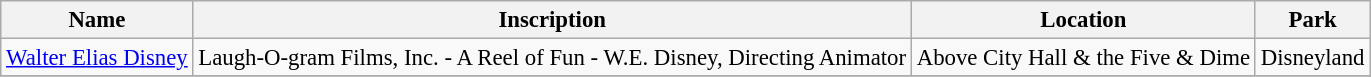<table class="wikitable" style="font-size: 95%">
<tr>
<th>Name</th>
<th>Inscription</th>
<th>Location</th>
<th>Park</th>
</tr>
<tr>
<td><a href='#'>Walter Elias Disney</a></td>
<td>Laugh-O-gram Films, Inc. - A Reel of Fun - W.E. Disney, Directing Animator</td>
<td>Above City Hall & the Five & Dime</td>
<td>Disneyland</td>
</tr>
<tr>
</tr>
</table>
